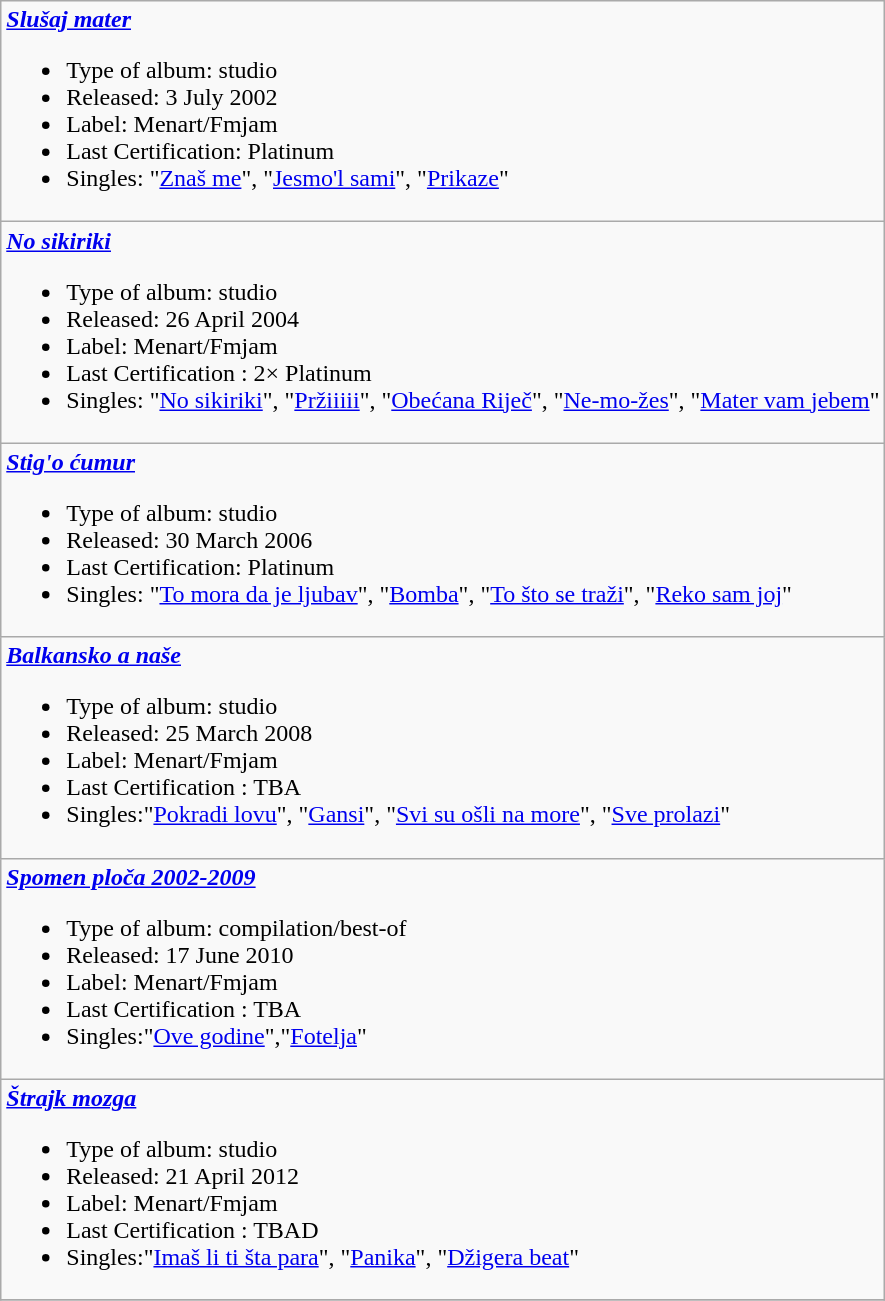<table class="wikitable">
<tr>
<td align="left"><strong><em><a href='#'>Slušaj mater</a></em></strong><br><ul><li>Type of album: studio</li><li>Released: 3 July 2002</li><li>Label: Menart/Fmjam</li><li>Last Certification: Platinum</li><li>Singles: "<a href='#'>Znaš me</a>", "<a href='#'>Jesmo'l sami</a>", "<a href='#'>Prikaze</a>"</li></ul></td>
</tr>
<tr>
<td align="left"><strong><em><a href='#'>No sikiriki</a></em></strong><br><ul><li>Type of album: studio</li><li>Released: 26 April 2004</li><li>Label: Menart/Fmjam</li><li>Last Certification : 2× Platinum</li><li>Singles: "<a href='#'>No sikiriki</a>", "<a href='#'>Pržiiiii</a>",  "<a href='#'>Obećana Riječ</a>", "<a href='#'>Ne-mo-žes</a>", "<a href='#'>Mater vam jebem</a>"</li></ul></td>
</tr>
<tr>
<td align="left"><strong><em><a href='#'>Stig'o ćumur</a></em></strong><br><ul><li>Type of album: studio</li><li>Released: 30 March 2006</li><li>Last Certification: Platinum</li><li>Singles: "<a href='#'>To mora da je ljubav</a>", "<a href='#'>Bomba</a>", "<a href='#'>To što se traži</a>", "<a href='#'>Reko sam joj</a>"</li></ul></td>
</tr>
<tr>
<td align="left"><strong><em><a href='#'>Balkansko a naše</a></em></strong><br><ul><li>Type of album: studio</li><li>Released: 25 March 2008</li><li>Label: Menart/Fmjam</li><li>Last Certification : TBA</li><li>Singles:"<a href='#'>Pokradi lovu</a>", "<a href='#'>Gansi</a>", "<a href='#'>Svi su ošli na more</a>", "<a href='#'>Sve prolazi</a>"</li></ul></td>
</tr>
<tr>
<td align="left"><strong><em><a href='#'>Spomen ploča 2002-2009</a></em></strong><br><ul><li>Type of album: compilation/best-of</li><li>Released: 17 June 2010</li><li>Label: Menart/Fmjam</li><li>Last Certification : TBA</li><li>Singles:"<a href='#'>Ove godine</a>","<a href='#'>Fotelja</a>"</li></ul></td>
</tr>
<tr>
<td align="left"><strong><em><a href='#'>Štrajk mozga</a></em></strong><br><ul><li>Type of album: studio</li><li>Released: 21 April 2012</li><li>Label: Menart/Fmjam</li><li>Last Certification : TBAD</li><li>Singles:"<a href='#'>Imaš li ti šta para</a>", "<a href='#'>Panika</a>", "<a href='#'>Džigera beat</a>"</li></ul></td>
</tr>
<tr>
</tr>
</table>
